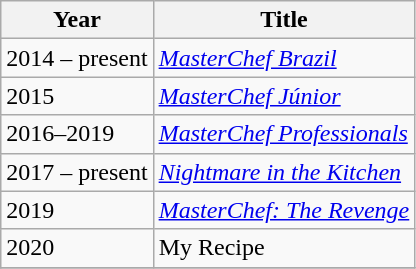<table class = "wikitable">
<tr>
<th>Year</th>
<th>Title</th>
</tr>
<tr>
<td>2014 – present</td>
<td><em> <a href='#'>MasterChef Brazil</a> </em></td>
</tr>
<tr>
<td>2015</td>
<td><em> <a href='#'>MasterChef Júnior</a> </em></td>
</tr>
<tr>
<td>2016–2019</td>
<td><em> <a href='#'>MasterChef Professionals</a> </em></td>
</tr>
<tr>
<td>2017 – present</td>
<td><em> <a href='#'>Nightmare in the Kitchen</a> </em></td>
</tr>
<tr>
<td>2019</td>
<td><em> <a href='#'>MasterChef: The Revenge</a> </em></td>
</tr>
<tr>
<td>2020</td>
<td>My Recipe</td>
</tr>
<tr>
</tr>
</table>
